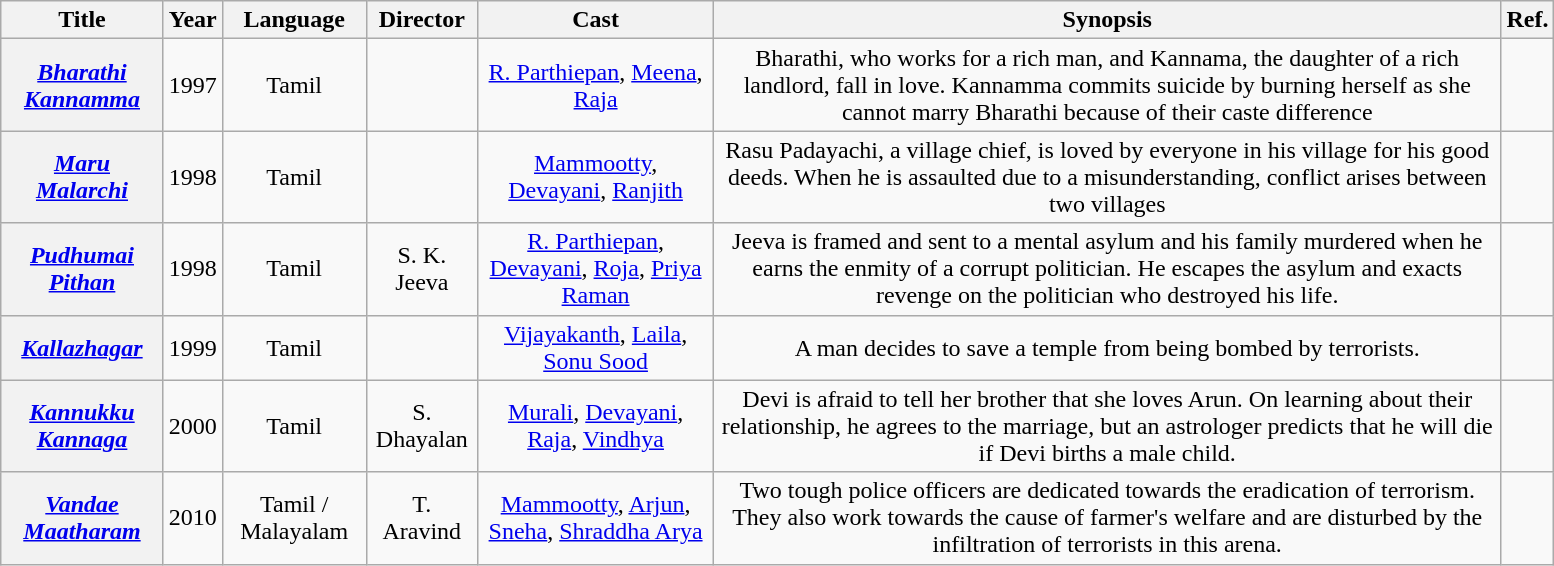<table class="wikitable plainrowheaders sortable" style="width: 82%; text-align: center;">
<tr>
<th scope="col">Title</th>
<th scope="col">Year</th>
<th scope="col">Language</th>
<th scope="col">Director</th>
<th scope="col">Cast</th>
<th scope="col" class="unsortable">Synopsis</th>
<th scope="col" class="unsortable">Ref.</th>
</tr>
<tr>
<th scope="row"><em><a href='#'>Bharathi Kannamma</a></em></th>
<td>1997</td>
<td>Tamil</td>
<td></td>
<td><a href='#'>R. Parthiepan</a>, <a href='#'>Meena</a>, <a href='#'>Raja</a></td>
<td>Bharathi, who works for a rich man, and Kannama, the daughter of a rich landlord, fall in love. Kannamma commits suicide by burning herself as she cannot marry Bharathi because of their caste difference</td>
<td></td>
</tr>
<tr>
<th scope="row"><em><a href='#'>Maru Malarchi</a></em></th>
<td>1998</td>
<td>Tamil</td>
<td></td>
<td><a href='#'>Mammootty</a>, <a href='#'>Devayani</a>, <a href='#'>Ranjith</a></td>
<td>Rasu Padayachi, a village chief, is loved by everyone in his village for his good deeds. When he is assaulted due to a misunderstanding, conflict arises between two villages</td>
<td></td>
</tr>
<tr>
<th scope="row"><em><a href='#'>Pudhumai Pithan</a></em></th>
<td>1998</td>
<td>Tamil</td>
<td>S. K. Jeeva</td>
<td><a href='#'>R. Parthiepan</a>, <a href='#'>Devayani</a>, <a href='#'>Roja</a>, <a href='#'>Priya Raman</a></td>
<td>Jeeva is framed and sent to a mental asylum and his family murdered when he earns the enmity of a corrupt politician. He escapes the asylum and exacts revenge on the politician who destroyed his life.</td>
<td></td>
</tr>
<tr>
<th scope="row"><em><a href='#'>Kallazhagar</a></em></th>
<td>1999</td>
<td>Tamil</td>
<td></td>
<td><a href='#'>Vijayakanth</a>, <a href='#'>Laila</a>, <a href='#'>Sonu Sood</a></td>
<td>A man decides to save a temple from being bombed by terrorists.</td>
<td></td>
</tr>
<tr>
<th scope="row"><em><a href='#'>Kannukku Kannaga</a></em></th>
<td>2000</td>
<td>Tamil</td>
<td>S. Dhayalan</td>
<td><a href='#'>Murali</a>, <a href='#'>Devayani</a>, <a href='#'>Raja</a>, <a href='#'>Vindhya</a></td>
<td>Devi is afraid to tell her brother that she loves Arun. On learning about their relationship, he agrees to the marriage, but an astrologer predicts that he will die if Devi births a male child.</td>
<td></td>
</tr>
<tr>
<th scope="row"><em><a href='#'>Vandae Maatharam</a></em></th>
<td>2010</td>
<td>Tamil / Malayalam</td>
<td>T. Aravind</td>
<td><a href='#'>Mammootty</a>, <a href='#'>Arjun</a>, <a href='#'>Sneha</a>, <a href='#'>Shraddha Arya</a></td>
<td>Two tough police officers are dedicated towards the eradication of terrorism. They also work towards the cause of farmer's welfare and are disturbed by the infiltration of terrorists in this arena.</td>
<td></td>
</tr>
</table>
